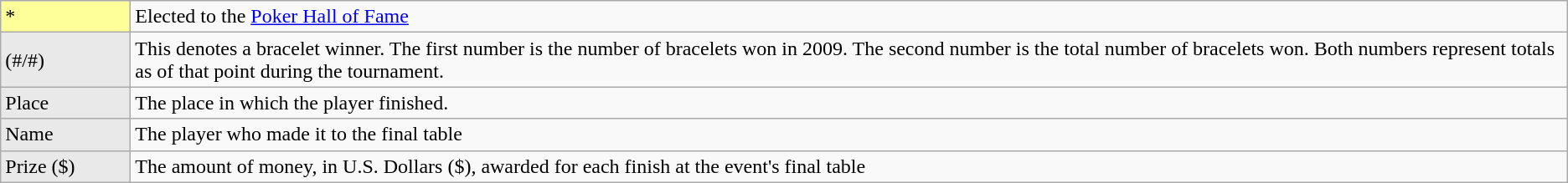<table class="wikitable">
<tr>
<td style="background-color:#FFFF99; width:6em">*</td>
<td>Elected to the <a href='#'>Poker Hall of Fame</a></td>
</tr>
<tr>
<td bgcolor="#E9E9E9">(#/#)</td>
<td>This denotes a bracelet winner. The first number is the number of bracelets won in 2009. The second number is the total number of bracelets won. Both numbers represent totals as of that point during the tournament.</td>
</tr>
<tr>
<td bgcolor="#E9E9E9">Place</td>
<td>The place in which the player finished.</td>
</tr>
<tr>
<td bgcolor="#E9E9E9">Name</td>
<td>The player who made it to the final table</td>
</tr>
<tr>
<td bgcolor="#E9E9E9">Prize ($)</td>
<td>The amount of money, in U.S. Dollars ($), awarded for each finish at the event's final table</td>
</tr>
</table>
